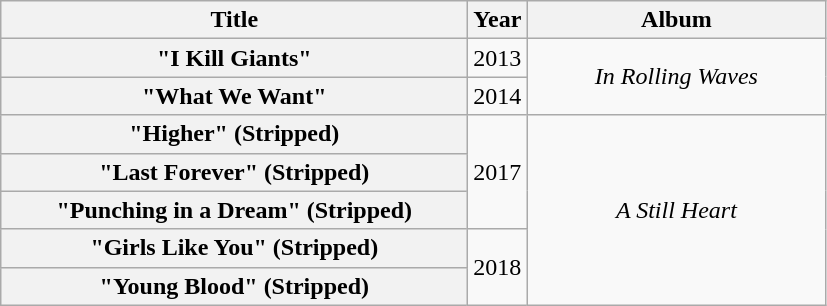<table class="wikitable plainrowheaders" style="text-align:center;">
<tr>
<th scope="col" style="width:19em;">Title</th>
<th scope="col">Year</th>
<th scope="col" style="width:12em;">Album</th>
</tr>
<tr>
<th scope="row">"I Kill Giants"</th>
<td>2013</td>
<td rowspan="2"><em>In Rolling Waves</em></td>
</tr>
<tr>
<th scope="row">"What We Want"</th>
<td>2014</td>
</tr>
<tr>
<th scope="row">"Higher" (Stripped)</th>
<td rowspan="3">2017</td>
<td rowspan="5"><em>A Still Heart</em></td>
</tr>
<tr>
<th scope="row">"Last Forever" (Stripped)</th>
</tr>
<tr>
<th scope="row">"Punching in a Dream" (Stripped)</th>
</tr>
<tr>
<th scope="row">"Girls Like You" (Stripped)</th>
<td rowspan="2">2018</td>
</tr>
<tr>
<th scope="row">"Young Blood" (Stripped)</th>
</tr>
</table>
